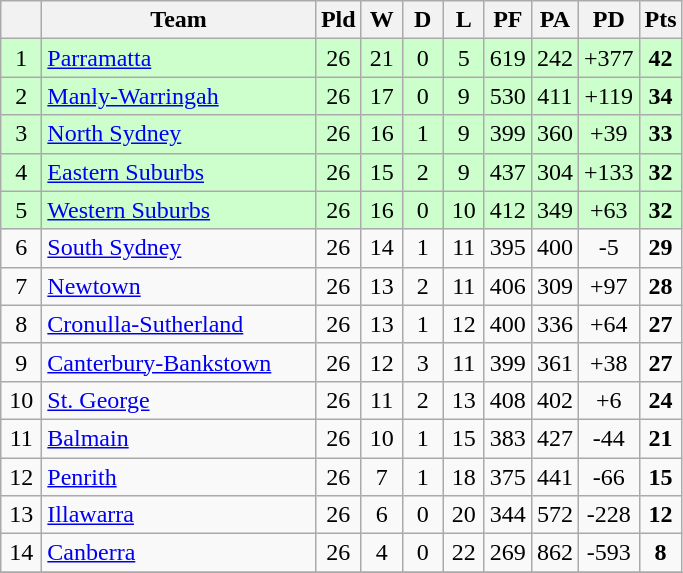<table class="wikitable" style="text-align:center;">
<tr>
<th width=20 abbr="Position×"></th>
<th width=175>Team</th>
<th width=20 abbr="Played">Pld</th>
<th width=20 abbr="Won">W</th>
<th width=20 abbr="Drawn">D</th>
<th width=20 abbr="Lost">L</th>
<th width=20 abbr="Points for">PF</th>
<th width=20 abbr="Points against">PA</th>
<th width=20 abbr="Points difference">PD</th>
<th width=20 abbr="Points">Pts</th>
</tr>
<tr style="background: #ccffcc;">
<td>1</td>
<td style="text-align:left;"> <a href='#'>Parramatta</a></td>
<td>26</td>
<td>21</td>
<td>0</td>
<td>5</td>
<td>619</td>
<td>242</td>
<td>+377</td>
<td><strong>42</strong></td>
</tr>
<tr style="background: #ccffcc;">
<td>2</td>
<td style="text-align:left;"> <a href='#'>Manly-Warringah</a></td>
<td>26</td>
<td>17</td>
<td>0</td>
<td>9</td>
<td>530</td>
<td>411</td>
<td>+119</td>
<td><strong>34</strong></td>
</tr>
<tr style="background: #ccffcc;">
<td>3</td>
<td style="text-align:left;"> <a href='#'>North Sydney</a></td>
<td>26</td>
<td>16</td>
<td>1</td>
<td>9</td>
<td>399</td>
<td>360</td>
<td>+39</td>
<td><strong>33</strong></td>
</tr>
<tr style="background: #ccffcc;">
<td>4</td>
<td style="text-align:left;"> <a href='#'>Eastern Suburbs</a></td>
<td>26</td>
<td>15</td>
<td>2</td>
<td>9</td>
<td>437</td>
<td>304</td>
<td>+133</td>
<td><strong>32</strong></td>
</tr>
<tr style="background: #ccffcc;">
<td>5</td>
<td style="text-align:left;"> <a href='#'>Western Suburbs</a></td>
<td>26</td>
<td>16</td>
<td>0</td>
<td>10</td>
<td>412</td>
<td>349</td>
<td>+63</td>
<td><strong>32</strong></td>
</tr>
<tr>
<td>6</td>
<td style="text-align:left;"> <a href='#'>South Sydney</a></td>
<td>26</td>
<td>14</td>
<td>1</td>
<td>11</td>
<td>395</td>
<td>400</td>
<td>-5</td>
<td><strong>29</strong></td>
</tr>
<tr>
<td>7</td>
<td style="text-align:left;"> <a href='#'>Newtown</a></td>
<td>26</td>
<td>13</td>
<td>2</td>
<td>11</td>
<td>406</td>
<td>309</td>
<td>+97</td>
<td><strong>28</strong></td>
</tr>
<tr>
<td>8</td>
<td style="text-align:left;"> <a href='#'>Cronulla-Sutherland</a></td>
<td>26</td>
<td>13</td>
<td>1</td>
<td>12</td>
<td>400</td>
<td>336</td>
<td>+64</td>
<td><strong>27</strong></td>
</tr>
<tr>
<td>9</td>
<td style="text-align:left;"> <a href='#'>Canterbury-Bankstown</a></td>
<td>26</td>
<td>12</td>
<td>3</td>
<td>11</td>
<td>399</td>
<td>361</td>
<td>+38</td>
<td><strong>27</strong></td>
</tr>
<tr>
<td>10</td>
<td style="text-align:left;"> <a href='#'>St. George</a></td>
<td>26</td>
<td>11</td>
<td>2</td>
<td>13</td>
<td>408</td>
<td>402</td>
<td>+6</td>
<td><strong>24</strong></td>
</tr>
<tr>
<td>11</td>
<td style="text-align:left;"> <a href='#'>Balmain</a></td>
<td>26</td>
<td>10</td>
<td>1</td>
<td>15</td>
<td>383</td>
<td>427</td>
<td>-44</td>
<td><strong>21</strong></td>
</tr>
<tr>
<td>12</td>
<td style="text-align:left;"> <a href='#'>Penrith</a></td>
<td>26</td>
<td>7</td>
<td>1</td>
<td>18</td>
<td>375</td>
<td>441</td>
<td>-66</td>
<td><strong>15</strong></td>
</tr>
<tr>
<td>13</td>
<td style="text-align:left;"> <a href='#'>Illawarra</a></td>
<td>26</td>
<td>6</td>
<td>0</td>
<td>20</td>
<td>344</td>
<td>572</td>
<td>-228</td>
<td><strong>12</strong></td>
</tr>
<tr>
<td>14</td>
<td style="text-align:left;"> <a href='#'>Canberra</a></td>
<td>26</td>
<td>4</td>
<td>0</td>
<td>22</td>
<td>269</td>
<td>862</td>
<td>-593</td>
<td><strong>8</strong></td>
</tr>
<tr>
</tr>
</table>
